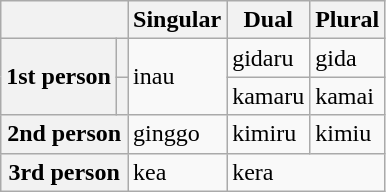<table class="wikitable">
<tr>
<th colspan="2"></th>
<th>Singular</th>
<th>Dual</th>
<th>Plural</th>
</tr>
<tr>
<th rowspan="2">1st person</th>
<th></th>
<td rowspan="2">inau</td>
<td>gidaru</td>
<td>gida</td>
</tr>
<tr>
<th></th>
<td>kamaru</td>
<td>kamai</td>
</tr>
<tr>
<th colspan="2">2nd person</th>
<td>ginggo</td>
<td>kimiru</td>
<td>kimiu</td>
</tr>
<tr>
<th colspan="2">3rd person</th>
<td>kea</td>
<td colspan="2">kera</td>
</tr>
</table>
